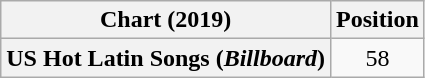<table class="wikitable plainrowheaders" style="text-align:center">
<tr>
<th scope="col">Chart (2019)</th>
<th scope="col">Position</th>
</tr>
<tr>
<th scope="row">US Hot Latin Songs (<em>Billboard</em>)</th>
<td>58</td>
</tr>
</table>
